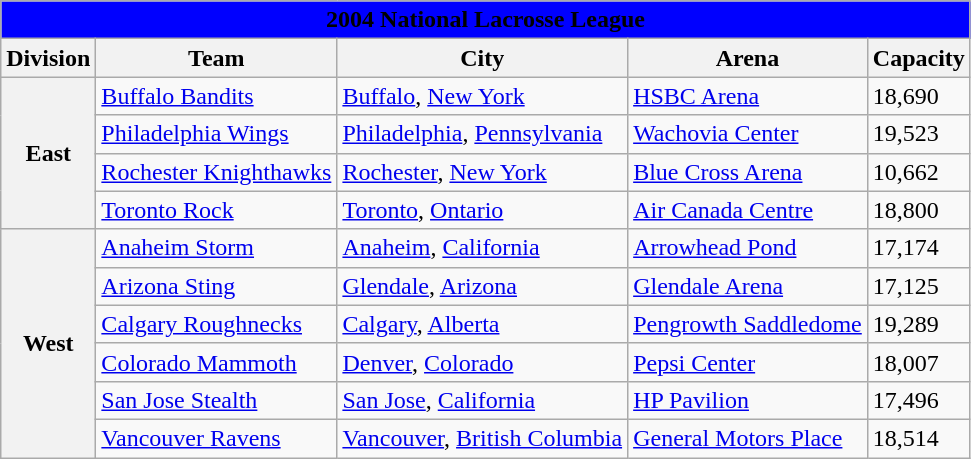<table class="wikitable" style="width:auto">
<tr>
<td bgcolor="#0000FF" align="center" colspan="6"><strong><span>2004 National Lacrosse League</span></strong></td>
</tr>
<tr>
<th>Division</th>
<th>Team</th>
<th>City</th>
<th>Arena</th>
<th>Capacity</th>
</tr>
<tr>
<th rowspan="4">East</th>
<td><a href='#'>Buffalo Bandits</a></td>
<td><a href='#'>Buffalo</a>, <a href='#'>New York</a></td>
<td><a href='#'>HSBC Arena</a></td>
<td>18,690</td>
</tr>
<tr>
<td><a href='#'>Philadelphia Wings</a></td>
<td><a href='#'>Philadelphia</a>, <a href='#'>Pennsylvania</a></td>
<td><a href='#'>Wachovia Center</a></td>
<td>19,523</td>
</tr>
<tr>
<td><a href='#'>Rochester Knighthawks</a></td>
<td><a href='#'>Rochester</a>, <a href='#'>New York</a></td>
<td><a href='#'>Blue Cross Arena</a></td>
<td>10,662</td>
</tr>
<tr>
<td><a href='#'>Toronto Rock</a></td>
<td><a href='#'>Toronto</a>, <a href='#'>Ontario</a></td>
<td><a href='#'>Air Canada Centre</a></td>
<td>18,800</td>
</tr>
<tr>
<th rowspan="6">West</th>
<td><a href='#'>Anaheim Storm</a></td>
<td><a href='#'>Anaheim</a>, <a href='#'>California</a></td>
<td><a href='#'>Arrowhead Pond</a></td>
<td>17,174</td>
</tr>
<tr>
<td><a href='#'>Arizona Sting</a></td>
<td><a href='#'>Glendale</a>, <a href='#'>Arizona</a></td>
<td><a href='#'>Glendale Arena</a></td>
<td>17,125</td>
</tr>
<tr>
<td><a href='#'>Calgary Roughnecks</a></td>
<td><a href='#'>Calgary</a>, <a href='#'>Alberta</a></td>
<td><a href='#'>Pengrowth Saddledome</a></td>
<td>19,289</td>
</tr>
<tr>
<td><a href='#'>Colorado Mammoth</a></td>
<td><a href='#'>Denver</a>, <a href='#'>Colorado</a></td>
<td><a href='#'>Pepsi Center</a></td>
<td>18,007</td>
</tr>
<tr>
<td><a href='#'>San Jose Stealth</a></td>
<td><a href='#'>San Jose</a>, <a href='#'>California</a></td>
<td><a href='#'>HP Pavilion</a></td>
<td>17,496</td>
</tr>
<tr>
<td><a href='#'>Vancouver Ravens</a></td>
<td><a href='#'>Vancouver</a>, <a href='#'>British Columbia</a></td>
<td><a href='#'>General Motors Place</a></td>
<td>18,514</td>
</tr>
</table>
